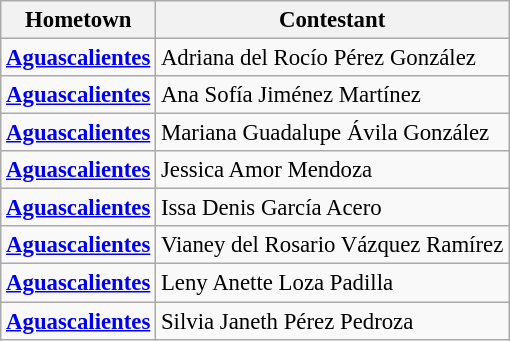<table class="wikitable sortable" style="font-size: 95%;">
<tr>
<th>Hometown</th>
<th>Contestant</th>
</tr>
<tr>
<td><strong><a href='#'>Aguascalientes</a></strong></td>
<td>Adriana del Rocío Pérez González</td>
</tr>
<tr>
<td><strong><a href='#'>Aguascalientes</a></strong></td>
<td>Ana Sofía Jiménez Martínez</td>
</tr>
<tr>
<td><strong><a href='#'>Aguascalientes</a></strong></td>
<td>Mariana Guadalupe Ávila González</td>
</tr>
<tr>
<td><strong><a href='#'>Aguascalientes</a></strong></td>
<td>Jessica Amor Mendoza</td>
</tr>
<tr>
<td><strong><a href='#'>Aguascalientes</a></strong></td>
<td>Issa Denis García Acero</td>
</tr>
<tr>
<td><strong><a href='#'>Aguascalientes</a></strong></td>
<td>Vianey del Rosario Vázquez Ramírez</td>
</tr>
<tr>
<td><strong><a href='#'>Aguascalientes</a></strong></td>
<td>Leny Anette Loza Padilla</td>
</tr>
<tr>
<td><strong><a href='#'>Aguascalientes</a></strong></td>
<td>Silvia Janeth Pérez Pedroza</td>
</tr>
</table>
